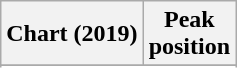<table class="wikitable sortable plainrowheaders" style="text-align:center">
<tr>
<th scope="col">Chart (2019)</th>
<th scope="col">Peak<br>position</th>
</tr>
<tr>
</tr>
<tr>
</tr>
</table>
